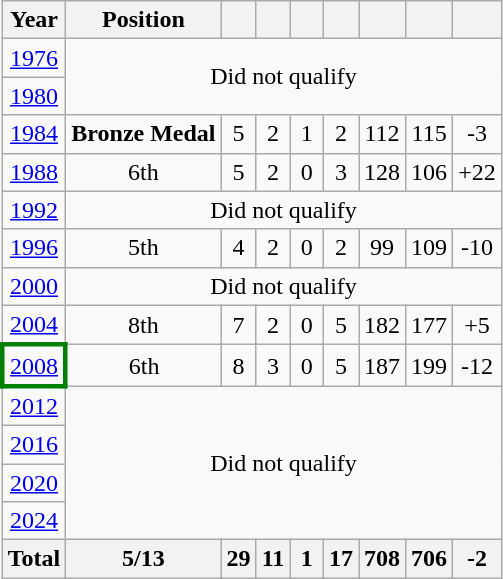<table class="wikitable" style="text-align: center;">
<tr>
<th>Year</th>
<th>Position</th>
<th width="15"></th>
<th width="15"></th>
<th width="15"></th>
<th width="15"></th>
<th></th>
<th></th>
<th></th>
</tr>
<tr>
<td>  <a href='#'>1976</a></td>
<td rowspan=2 colspan=8>Did not qualify</td>
</tr>
<tr>
<td>  <a href='#'>1980</a></td>
</tr>
<tr>
<td>  <a href='#'>1984</a></td>
<td> <strong>Bronze Medal</strong></td>
<td>5</td>
<td>2</td>
<td>1</td>
<td>2</td>
<td>112</td>
<td>115</td>
<td>-3</td>
</tr>
<tr>
<td>  <a href='#'>1988</a></td>
<td>6th</td>
<td>5</td>
<td>2</td>
<td>0</td>
<td>3</td>
<td>128</td>
<td>106</td>
<td>+22</td>
</tr>
<tr>
<td>  <a href='#'>1992</a></td>
<td colspan=8>Did not qualify</td>
</tr>
<tr>
<td> <a href='#'>1996</a></td>
<td>5th</td>
<td>4</td>
<td>2</td>
<td>0</td>
<td>2</td>
<td>99</td>
<td>109</td>
<td>-10</td>
</tr>
<tr>
<td>  <a href='#'>2000</a></td>
<td colspan=8>Did not qualify</td>
</tr>
<tr>
<td> <a href='#'>2004</a></td>
<td>8th</td>
<td>7</td>
<td>2</td>
<td>0</td>
<td>5</td>
<td>182</td>
<td>177</td>
<td>+5</td>
</tr>
<tr>
<td style="border: 3px solid green"> <a href='#'>2008</a></td>
<td>6th</td>
<td>8</td>
<td>3</td>
<td>0</td>
<td>5</td>
<td>187</td>
<td>199</td>
<td>-12</td>
</tr>
<tr>
<td>  <a href='#'>2012</a></td>
<td rowspan=4 colspan=8>Did not qualify</td>
</tr>
<tr>
<td>  <a href='#'>2016</a></td>
</tr>
<tr>
<td>  <a href='#'>2020</a></td>
</tr>
<tr>
<td>  <a href='#'>2024</a></td>
</tr>
<tr>
<th>Total</th>
<th>5/13</th>
<th>29</th>
<th>11</th>
<th>1</th>
<th>17</th>
<th>708</th>
<th>706</th>
<th>-2</th>
</tr>
</table>
